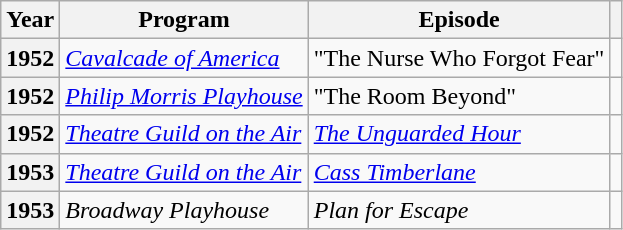<table class="wikitable sortable plainrowheaders">
<tr>
<th>Year</th>
<th>Program</th>
<th>Episode</th>
<th class="unsortable"></th>
</tr>
<tr>
<th scope="row">1952</th>
<td><em><a href='#'>Cavalcade of America</a></em></td>
<td>"The Nurse Who Forgot Fear"</td>
<td style="text-align:center;"></td>
</tr>
<tr>
<th scope="row">1952</th>
<td><em><a href='#'>Philip Morris Playhouse</a></em></td>
<td>"The Room Beyond"</td>
<td style="text-align:center;"></td>
</tr>
<tr>
<th scope="row">1952</th>
<td><em><a href='#'>Theatre Guild on the Air</a></em></td>
<td><em><a href='#'>The Unguarded Hour</a></em></td>
<td style="text-align:center;"></td>
</tr>
<tr>
<th scope="row">1953</th>
<td><em><a href='#'>Theatre Guild on the Air</a></em></td>
<td><em><a href='#'>Cass Timberlane</a></em></td>
<td style="text-align:center;"></td>
</tr>
<tr>
<th scope="row">1953</th>
<td><em>Broadway Playhouse</em></td>
<td><em>Plan for Escape</em></td>
<td style="text-align:center;"></td>
</tr>
</table>
